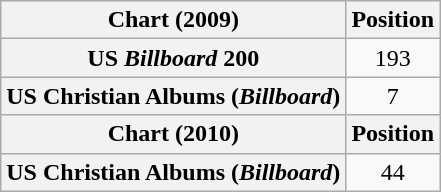<table class="wikitable plainrowheaders" style="text-align:center">
<tr>
<th scope="col">Chart (2009)</th>
<th scope="col">Position</th>
</tr>
<tr>
<th scope="row">US <em>Billboard</em> 200</th>
<td>193</td>
</tr>
<tr>
<th scope="row">US Christian Albums (<em>Billboard</em>)</th>
<td>7</td>
</tr>
<tr>
<th scope="col">Chart (2010)</th>
<th scope="col">Position</th>
</tr>
<tr>
<th scope="row">US Christian Albums (<em>Billboard</em>)</th>
<td>44</td>
</tr>
</table>
